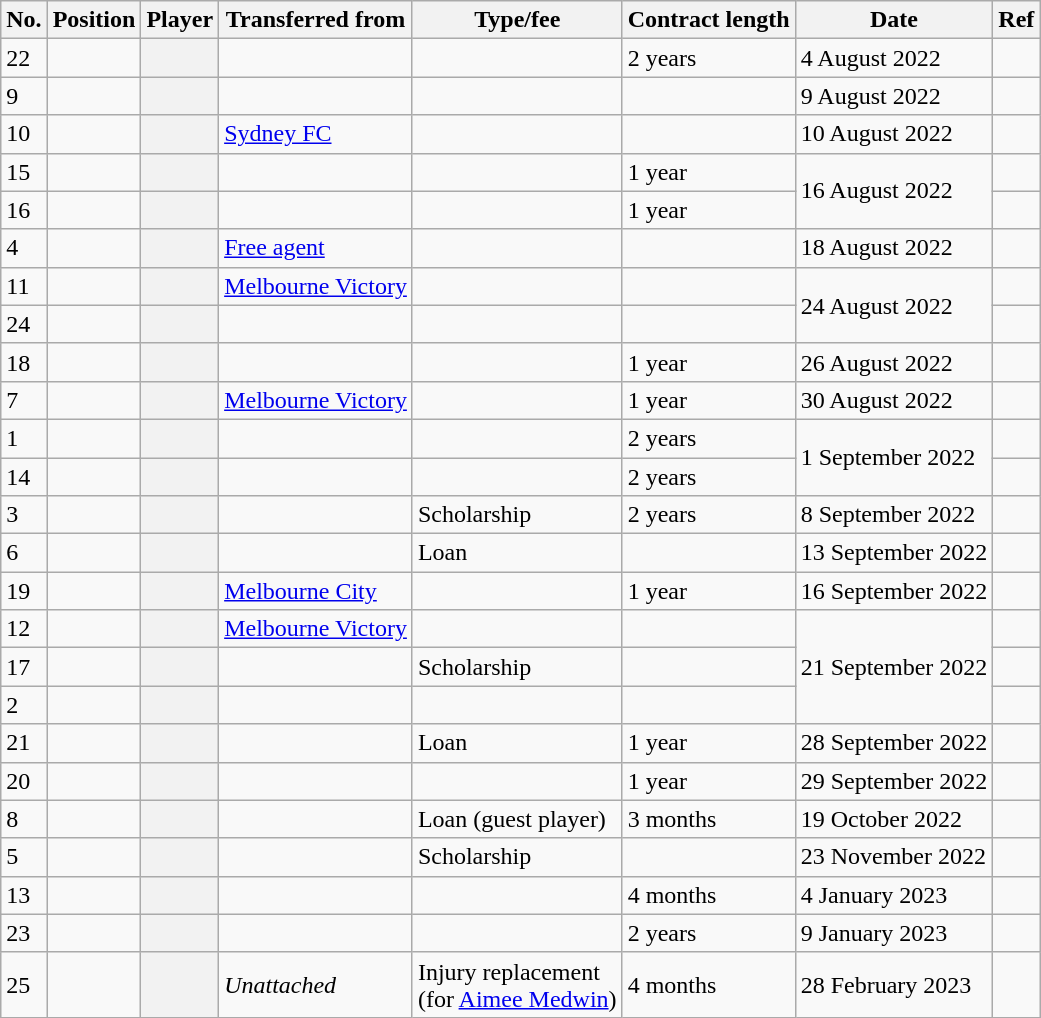<table class="wikitable plainrowheaders sortable" style="text-align:center; text-align:left">
<tr>
<th scope="col">No.</th>
<th scope="col">Position</th>
<th scope="col">Player</th>
<th scope="col">Transferred from</th>
<th scope="col">Type/fee</th>
<th scope="col">Contract length</th>
<th scope="col">Date</th>
<th scope="col" class="unsortable">Ref</th>
</tr>
<tr>
<td>22</td>
<td></td>
<th scope="row"></th>
<td></td>
<td></td>
<td>2 years</td>
<td>4 August 2022</td>
<td></td>
</tr>
<tr>
<td>9</td>
<td></td>
<th scope="row"></th>
<td></td>
<td></td>
<td></td>
<td>9 August 2022</td>
<td></td>
</tr>
<tr>
<td>10</td>
<td></td>
<th scope="row"></th>
<td><a href='#'>Sydney FC</a></td>
<td></td>
<td></td>
<td>10 August 2022</td>
<td></td>
</tr>
<tr>
<td>15</td>
<td></td>
<th scope="row"></th>
<td></td>
<td></td>
<td>1 year</td>
<td rowspan="2">16 August 2022</td>
<td></td>
</tr>
<tr>
<td>16</td>
<td></td>
<th scope="row"></th>
<td></td>
<td></td>
<td>1 year</td>
<td></td>
</tr>
<tr>
<td>4</td>
<td></td>
<th scope="row"></th>
<td><a href='#'>Free agent</a></td>
<td></td>
<td></td>
<td>18 August 2022</td>
<td></td>
</tr>
<tr>
<td>11</td>
<td></td>
<th scope="row"></th>
<td><a href='#'>Melbourne Victory</a></td>
<td></td>
<td></td>
<td rowspan="2">24 August 2022</td>
<td></td>
</tr>
<tr>
<td>24</td>
<td></td>
<th scope="row"></th>
<td></td>
<td></td>
<td></td>
<td></td>
</tr>
<tr>
<td>18</td>
<td></td>
<th scope="row"></th>
<td></td>
<td></td>
<td>1 year</td>
<td>26 August 2022</td>
<td></td>
</tr>
<tr>
<td>7</td>
<td></td>
<th scope="row"></th>
<td><a href='#'>Melbourne Victory</a></td>
<td></td>
<td>1 year</td>
<td>30 August 2022</td>
<td></td>
</tr>
<tr>
<td>1</td>
<td></td>
<th scope="row"></th>
<td></td>
<td></td>
<td>2 years</td>
<td rowspan="2">1 September 2022</td>
<td></td>
</tr>
<tr>
<td>14</td>
<td></td>
<th scope="row"></th>
<td></td>
<td></td>
<td>2 years</td>
<td></td>
</tr>
<tr>
<td>3</td>
<td></td>
<th scope="row"></th>
<td></td>
<td>Scholarship</td>
<td>2 years</td>
<td>8 September 2022</td>
<td></td>
</tr>
<tr>
<td>6</td>
<td></td>
<th scope="row"></th>
<td></td>
<td>Loan</td>
<td></td>
<td>13 September 2022</td>
<td></td>
</tr>
<tr>
<td>19</td>
<td></td>
<th scope="row"></th>
<td><a href='#'>Melbourne City</a></td>
<td></td>
<td>1 year</td>
<td>16 September 2022</td>
<td></td>
</tr>
<tr>
<td>12</td>
<td></td>
<th scope="row"></th>
<td><a href='#'>Melbourne Victory</a></td>
<td></td>
<td></td>
<td rowspan="3">21 September 2022</td>
<td></td>
</tr>
<tr>
<td>17</td>
<td></td>
<th scope="row"></th>
<td></td>
<td>Scholarship</td>
<td></td>
<td></td>
</tr>
<tr>
<td>2</td>
<td></td>
<th scope="row"></th>
<td></td>
<td></td>
<td></td>
<td></td>
</tr>
<tr>
<td>21</td>
<td></td>
<th scope="row"></th>
<td></td>
<td>Loan</td>
<td>1 year</td>
<td>28 September 2022</td>
<td></td>
</tr>
<tr>
<td>20</td>
<td></td>
<th scope="row"></th>
<td></td>
<td></td>
<td>1 year</td>
<td>29 September 2022</td>
<td></td>
</tr>
<tr>
<td>8</td>
<td></td>
<th scope="row"></th>
<td></td>
<td>Loan (guest player)</td>
<td>3 months</td>
<td>19 October 2022</td>
<td></td>
</tr>
<tr>
<td>5</td>
<td></td>
<th scope="row"></th>
<td></td>
<td>Scholarship</td>
<td></td>
<td>23 November 2022</td>
<td></td>
</tr>
<tr>
<td>13</td>
<td></td>
<th scope="row"></th>
<td></td>
<td></td>
<td>4 months</td>
<td>4 January 2023</td>
<td></td>
</tr>
<tr>
<td>23</td>
<td></td>
<th scope="row"></th>
<td></td>
<td></td>
<td>2 years</td>
<td>9 January 2023</td>
<td></td>
</tr>
<tr>
<td>25</td>
<td></td>
<th scope="row"></th>
<td><em>Unattached</em></td>
<td>Injury replacement <br>(for <a href='#'>Aimee Medwin</a>)</td>
<td>4 months</td>
<td>28 February 2023</td>
<td></td>
</tr>
</table>
